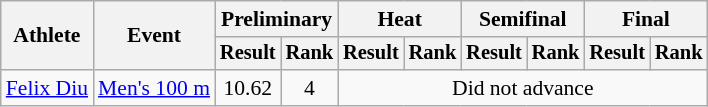<table class="wikitable" style="font-size:90%">
<tr>
<th rowspan="2">Athlete</th>
<th rowspan="2">Event</th>
<th colspan="2">Preliminary</th>
<th colspan="2">Heat</th>
<th colspan="2">Semifinal</th>
<th colspan="2">Final</th>
</tr>
<tr style="font-size:95%">
<th>Result</th>
<th>Rank</th>
<th>Result</th>
<th>Rank</th>
<th>Result</th>
<th>Rank</th>
<th>Result</th>
<th>Rank</th>
</tr>
<tr align=center>
<td align=left><a href='#'>Felix Diu</a></td>
<td align=left><a href='#'>Men's 100 m</a></td>
<td>10.62</td>
<td>4</td>
<td colspan=6>Did not advance</td>
</tr>
</table>
